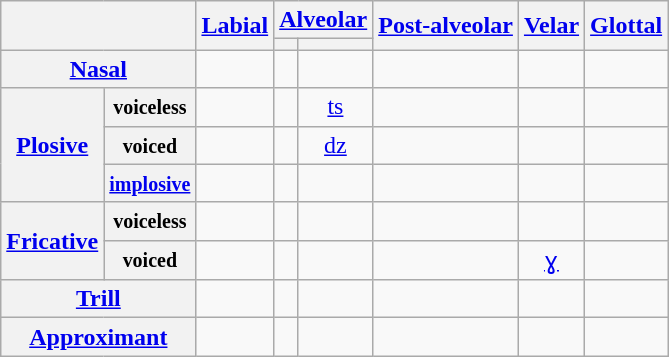<table class="wikitable" style="text-align:center;">
<tr>
<th colspan="2" rowspan="2"></th>
<th rowspan="2"><a href='#'>Labial</a></th>
<th colspan="2"><a href='#'>Alveolar</a></th>
<th rowspan="2"><a href='#'>Post-alveolar</a></th>
<th rowspan="2"><a href='#'>Velar</a></th>
<th rowspan="2"><a href='#'>Glottal</a></th>
</tr>
<tr>
<th></th>
<th></th>
</tr>
<tr>
<th colspan="2"><a href='#'>Nasal</a></th>
<td></td>
<td></td>
<td></td>
<td></td>
<td></td>
<td></td>
</tr>
<tr align="center">
<th rowspan="3"><a href='#'>Plosive</a></th>
<th><small>voiceless</small></th>
<td></td>
<td></td>
<td><a href='#'>ts</a></td>
<td></td>
<td></td>
<td></td>
</tr>
<tr align="center">
<th><small>voiced</small></th>
<td></td>
<td></td>
<td><a href='#'>dz</a></td>
<td></td>
<td></td>
<td></td>
</tr>
<tr align="center">
<th><small><a href='#'>implosive</a></small></th>
<td></td>
<td></td>
<td></td>
<td></td>
<td></td>
<td></td>
</tr>
<tr align="center">
<th rowspan="2"><a href='#'>Fricative</a></th>
<th><small>voiceless</small></th>
<td></td>
<td></td>
<td></td>
<td></td>
<td></td>
<td></td>
</tr>
<tr align="center">
<th><small>voiced</small></th>
<td></td>
<td></td>
<td></td>
<td></td>
<td><a href='#'>ɣ</a></td>
<td></td>
</tr>
<tr align="center">
<th colspan="2"><a href='#'>Trill</a></th>
<td></td>
<td></td>
<td></td>
<td></td>
<td></td>
<td></td>
</tr>
<tr align="center">
<th colspan="2"><a href='#'>Approximant</a></th>
<td></td>
<td></td>
<td></td>
<td></td>
<td></td>
<td></td>
</tr>
</table>
